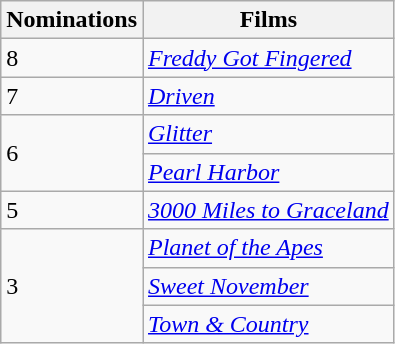<table class="wikitable">
<tr>
<th>Nominations</th>
<th>Films</th>
</tr>
<tr>
<td>8</td>
<td><em><a href='#'>Freddy Got Fingered</a></em></td>
</tr>
<tr>
<td>7</td>
<td><a href='#'><em>Driven</em></a></td>
</tr>
<tr>
<td rowspan="2">6</td>
<td><a href='#'><em>Glitter</em></a></td>
</tr>
<tr>
<td><a href='#'><em>Pearl Harbor</em></a></td>
</tr>
<tr>
<td>5</td>
<td><em><a href='#'>3000 Miles to Graceland</a></em></td>
</tr>
<tr>
<td rowspan="3">3</td>
<td><a href='#'><em>Planet of the Apes</em></a></td>
</tr>
<tr>
<td><a href='#'><em>Sweet November</em></a></td>
</tr>
<tr>
<td><a href='#'><em>Town & Country</em></a></td>
</tr>
</table>
